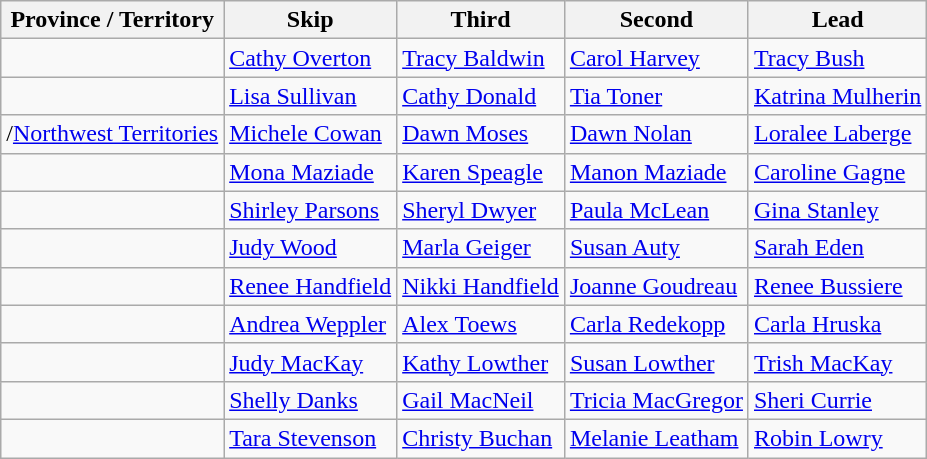<table class="wikitable">
<tr>
<th>Province / Territory</th>
<th>Skip</th>
<th>Third</th>
<th>Second</th>
<th>Lead</th>
</tr>
<tr>
<td></td>
<td><a href='#'>Cathy Overton</a></td>
<td><a href='#'>Tracy Baldwin</a></td>
<td><a href='#'>Carol Harvey</a></td>
<td><a href='#'>Tracy Bush</a></td>
</tr>
<tr>
<td></td>
<td><a href='#'>Lisa Sullivan</a></td>
<td><a href='#'>Cathy Donald</a></td>
<td><a href='#'>Tia Toner</a></td>
<td><a href='#'>Katrina Mulherin</a></td>
</tr>
<tr>
<td>/<a href='#'>Northwest Territories</a></td>
<td><a href='#'>Michele Cowan</a></td>
<td><a href='#'>Dawn Moses</a></td>
<td><a href='#'>Dawn Nolan</a></td>
<td><a href='#'>Loralee Laberge</a></td>
</tr>
<tr>
<td></td>
<td><a href='#'>Mona Maziade</a></td>
<td><a href='#'>Karen Speagle</a></td>
<td><a href='#'>Manon Maziade</a></td>
<td><a href='#'>Caroline Gagne</a></td>
</tr>
<tr>
<td></td>
<td><a href='#'>Shirley Parsons</a></td>
<td><a href='#'>Sheryl Dwyer</a></td>
<td><a href='#'>Paula McLean</a></td>
<td><a href='#'>Gina Stanley</a></td>
</tr>
<tr>
<td></td>
<td><a href='#'>Judy Wood</a></td>
<td><a href='#'>Marla Geiger</a></td>
<td><a href='#'>Susan Auty</a></td>
<td><a href='#'>Sarah Eden</a></td>
</tr>
<tr>
<td></td>
<td><a href='#'>Renee Handfield</a></td>
<td><a href='#'>Nikki Handfield</a></td>
<td><a href='#'>Joanne Goudreau</a></td>
<td><a href='#'>Renee Bussiere</a></td>
</tr>
<tr>
<td></td>
<td><a href='#'>Andrea Weppler</a></td>
<td><a href='#'>Alex Toews</a></td>
<td><a href='#'>Carla Redekopp</a></td>
<td><a href='#'>Carla Hruska</a></td>
</tr>
<tr>
<td></td>
<td><a href='#'>Judy MacKay</a></td>
<td><a href='#'>Kathy Lowther</a></td>
<td><a href='#'>Susan Lowther</a></td>
<td><a href='#'>Trish MacKay</a></td>
</tr>
<tr>
<td></td>
<td><a href='#'>Shelly Danks</a></td>
<td><a href='#'>Gail MacNeil</a></td>
<td><a href='#'>Tricia MacGregor</a></td>
<td><a href='#'>Sheri Currie</a></td>
</tr>
<tr>
<td></td>
<td><a href='#'>Tara Stevenson</a></td>
<td><a href='#'>Christy Buchan</a></td>
<td><a href='#'>Melanie Leatham</a></td>
<td><a href='#'>Robin Lowry</a></td>
</tr>
</table>
